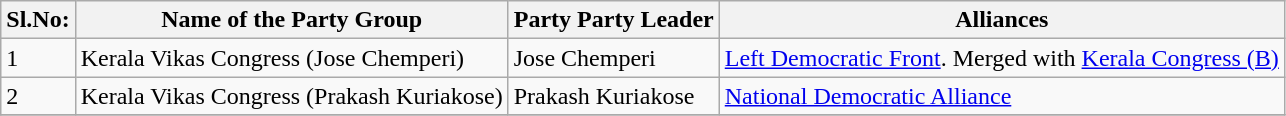<table class=wikitable>
<tr>
<th>Sl.No:</th>
<th>Name of the Party  Group</th>
<th>Party Party Leader</th>
<th>Alliances</th>
</tr>
<tr>
<td>1</td>
<td>Kerala Vikas Congress (Jose Chemperi)</td>
<td>Jose Chemperi</td>
<td><a href='#'>Left Democratic Front</a>. Merged with <a href='#'>Kerala Congress (B)</a></td>
</tr>
<tr>
<td>2</td>
<td>Kerala Vikas Congress (Prakash Kuriakose)</td>
<td>Prakash Kuriakose</td>
<td><a href='#'>National Democratic Alliance</a></td>
</tr>
<tr>
</tr>
</table>
